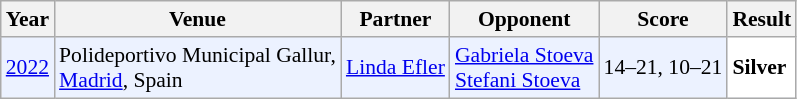<table class="sortable wikitable" style="font-size: 90%;">
<tr>
<th>Year</th>
<th>Venue</th>
<th>Partner</th>
<th>Opponent</th>
<th>Score</th>
<th>Result</th>
</tr>
<tr style="background:#ECF2FF">
<td align="center"><a href='#'>2022</a></td>
<td align="left">Polideportivo Municipal Gallur,<br><a href='#'>Madrid</a>, Spain</td>
<td align="left"> <a href='#'>Linda Efler</a></td>
<td align="left"> <a href='#'>Gabriela Stoeva</a><br> <a href='#'>Stefani Stoeva</a></td>
<td align="left">14–21, 10–21</td>
<td style="text-align:left; background:white"> <strong>Silver</strong></td>
</tr>
</table>
